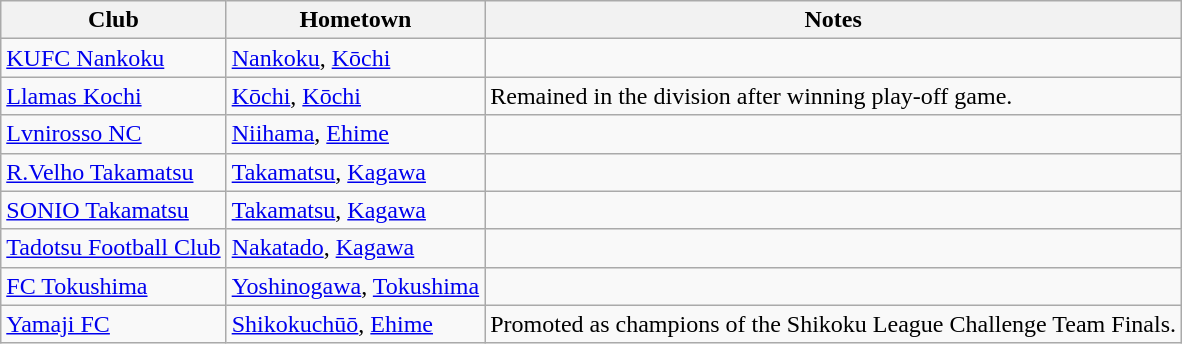<table class="wikitable">
<tr>
<th>Club</th>
<th>Hometown</th>
<th>Notes</th>
</tr>
<tr>
<td><a href='#'>KUFC Nankoku</a></td>
<td><a href='#'>Nankoku</a>, <a href='#'>Kōchi</a></td>
<td></td>
</tr>
<tr>
<td><a href='#'>Llamas Kochi</a></td>
<td><a href='#'>Kōchi</a>, <a href='#'>Kōchi</a></td>
<td>Remained in the division after winning play-off game.</td>
</tr>
<tr>
<td><a href='#'>Lvnirosso NC</a></td>
<td><a href='#'>Niihama</a>, <a href='#'>Ehime</a></td>
<td></td>
</tr>
<tr>
<td><a href='#'>R.Velho Takamatsu</a></td>
<td><a href='#'>Takamatsu</a>, <a href='#'>Kagawa</a></td>
<td></td>
</tr>
<tr>
<td><a href='#'>SONIO Takamatsu</a></td>
<td><a href='#'>Takamatsu</a>, <a href='#'>Kagawa</a></td>
<td></td>
</tr>
<tr>
<td><a href='#'>Tadotsu Football Club</a></td>
<td><a href='#'>Nakatado</a>, <a href='#'>Kagawa</a></td>
<td></td>
</tr>
<tr>
<td><a href='#'>FC Tokushima</a></td>
<td><a href='#'>Yoshinogawa</a>, <a href='#'>Tokushima</a></td>
<td></td>
</tr>
<tr>
<td><a href='#'>Yamaji FC</a></td>
<td><a href='#'>Shikokuchūō</a>, <a href='#'>Ehime</a></td>
<td>Promoted as champions of the Shikoku League Challenge Team Finals.</td>
</tr>
</table>
